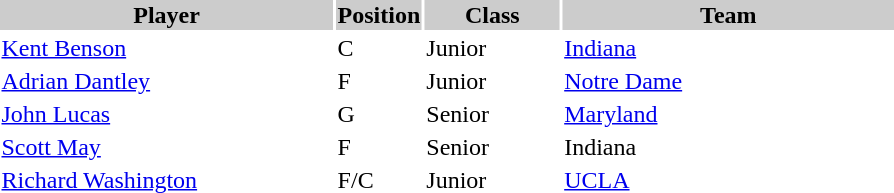<table style="width:600px" "border:'1' 'solid' 'gray'">
<tr>
<th bgcolor="#CCCCCC" style="width:40%">Player</th>
<th bgcolor="#CCCCCC" style="width:4%">Position</th>
<th bgcolor="#CCCCCC" style="width:16%">Class</th>
<th bgcolor="#CCCCCC" style="width:40%">Team</th>
</tr>
<tr>
<td><a href='#'>Kent Benson</a></td>
<td>C</td>
<td>Junior</td>
<td><a href='#'>Indiana</a></td>
</tr>
<tr>
<td><a href='#'>Adrian Dantley</a></td>
<td>F</td>
<td>Junior</td>
<td><a href='#'>Notre Dame</a></td>
</tr>
<tr>
<td><a href='#'>John Lucas</a></td>
<td>G</td>
<td>Senior</td>
<td><a href='#'>Maryland</a></td>
</tr>
<tr>
<td><a href='#'>Scott May</a></td>
<td>F</td>
<td>Senior</td>
<td>Indiana</td>
</tr>
<tr>
<td><a href='#'>Richard Washington</a></td>
<td>F/C</td>
<td>Junior</td>
<td><a href='#'>UCLA</a></td>
</tr>
</table>
